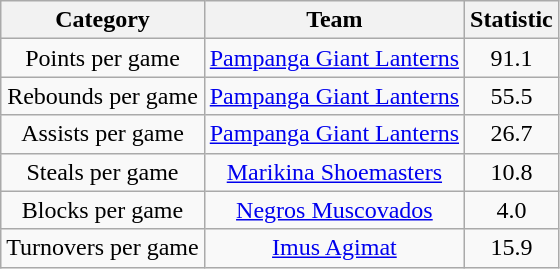<table class="wikitable" style="text-align:center">
<tr>
<th>Category</th>
<th>Team</th>
<th>Statistic</th>
</tr>
<tr>
<td>Points per game</td>
<td><a href='#'>Pampanga Giant Lanterns</a></td>
<td>91.1</td>
</tr>
<tr>
<td>Rebounds per game</td>
<td><a href='#'>Pampanga Giant Lanterns</a></td>
<td>55.5</td>
</tr>
<tr>
<td>Assists per game</td>
<td><a href='#'>Pampanga Giant Lanterns</a></td>
<td>26.7</td>
</tr>
<tr>
<td>Steals per game</td>
<td><a href='#'>Marikina Shoemasters</a></td>
<td>10.8</td>
</tr>
<tr>
<td>Blocks per game</td>
<td><a href='#'>Negros Muscovados</a></td>
<td>4.0</td>
</tr>
<tr>
<td>Turnovers per game</td>
<td><a href='#'>Imus Agimat</a></td>
<td>15.9</td>
</tr>
</table>
